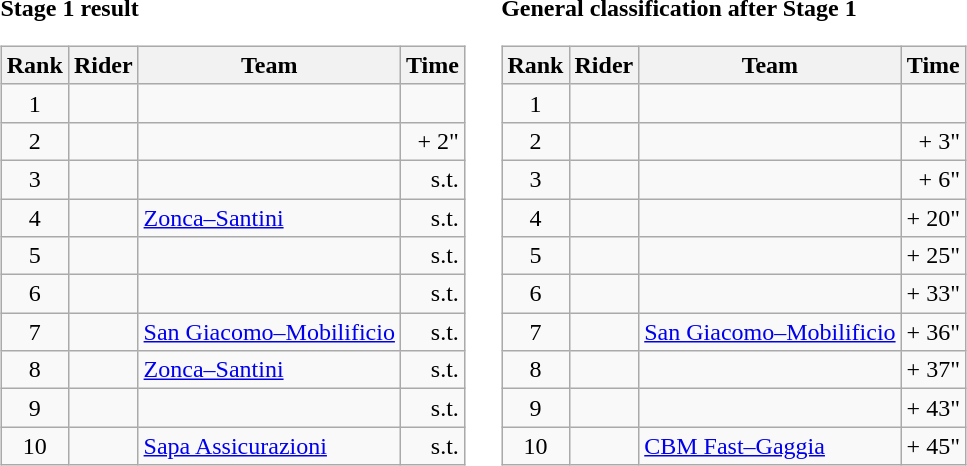<table>
<tr>
<td><strong>Stage 1 result</strong><br><table class="wikitable">
<tr>
<th scope="col">Rank</th>
<th scope="col">Rider</th>
<th scope="col">Team</th>
<th scope="col">Time</th>
</tr>
<tr>
<td style="text-align:center;">1</td>
<td></td>
<td></td>
<td style="text-align:right;"></td>
</tr>
<tr>
<td style="text-align:center;">2</td>
<td></td>
<td></td>
<td style="text-align:right;">+ 2"</td>
</tr>
<tr>
<td style="text-align:center;">3</td>
<td></td>
<td></td>
<td style="text-align:right;">s.t.</td>
</tr>
<tr>
<td style="text-align:center;">4</td>
<td></td>
<td><a href='#'>Zonca–Santini</a></td>
<td style="text-align:right;">s.t.</td>
</tr>
<tr>
<td style="text-align:center;">5</td>
<td></td>
<td></td>
<td style="text-align:right;">s.t.</td>
</tr>
<tr>
<td style="text-align:center;">6</td>
<td></td>
<td></td>
<td style="text-align:right;">s.t.</td>
</tr>
<tr>
<td style="text-align:center;">7</td>
<td></td>
<td><a href='#'>San Giacomo–Mobilificio</a></td>
<td style="text-align:right;">s.t.</td>
</tr>
<tr>
<td style="text-align:center;">8</td>
<td></td>
<td><a href='#'>Zonca–Santini</a></td>
<td style="text-align:right;">s.t.</td>
</tr>
<tr>
<td style="text-align:center;">9</td>
<td></td>
<td></td>
<td style="text-align:right;">s.t.</td>
</tr>
<tr>
<td style="text-align:center;">10</td>
<td></td>
<td><a href='#'>Sapa Assicurazioni</a></td>
<td style="text-align:right;">s.t.</td>
</tr>
</table>
</td>
<td></td>
<td><strong>General classification after Stage 1</strong><br><table class="wikitable">
<tr>
<th scope="col">Rank</th>
<th scope="col">Rider</th>
<th scope="col">Team</th>
<th scope="col">Time</th>
</tr>
<tr>
<td style="text-align:center;">1</td>
<td></td>
<td></td>
<td style="text-align:right;"></td>
</tr>
<tr>
<td style="text-align:center;">2</td>
<td></td>
<td></td>
<td style="text-align:right;">+ 3"</td>
</tr>
<tr>
<td style="text-align:center;">3</td>
<td></td>
<td></td>
<td style="text-align:right;">+ 6"</td>
</tr>
<tr>
<td style="text-align:center;">4</td>
<td></td>
<td></td>
<td style="text-align:right;">+ 20"</td>
</tr>
<tr>
<td style="text-align:center;">5</td>
<td></td>
<td></td>
<td style="text-align:right;">+ 25"</td>
</tr>
<tr>
<td style="text-align:center;">6</td>
<td></td>
<td></td>
<td style="text-align:right;">+ 33"</td>
</tr>
<tr>
<td style="text-align:center;">7</td>
<td></td>
<td><a href='#'>San Giacomo–Mobilificio</a></td>
<td style="text-align:right;">+ 36"</td>
</tr>
<tr>
<td style="text-align:center;">8</td>
<td></td>
<td></td>
<td style="text-align:right;">+ 37"</td>
</tr>
<tr>
<td style="text-align:center;">9</td>
<td></td>
<td></td>
<td style="text-align:right;">+ 43"</td>
</tr>
<tr>
<td style="text-align:center;">10</td>
<td></td>
<td><a href='#'>CBM Fast–Gaggia</a></td>
<td style="text-align:right;">+ 45"</td>
</tr>
</table>
</td>
</tr>
</table>
